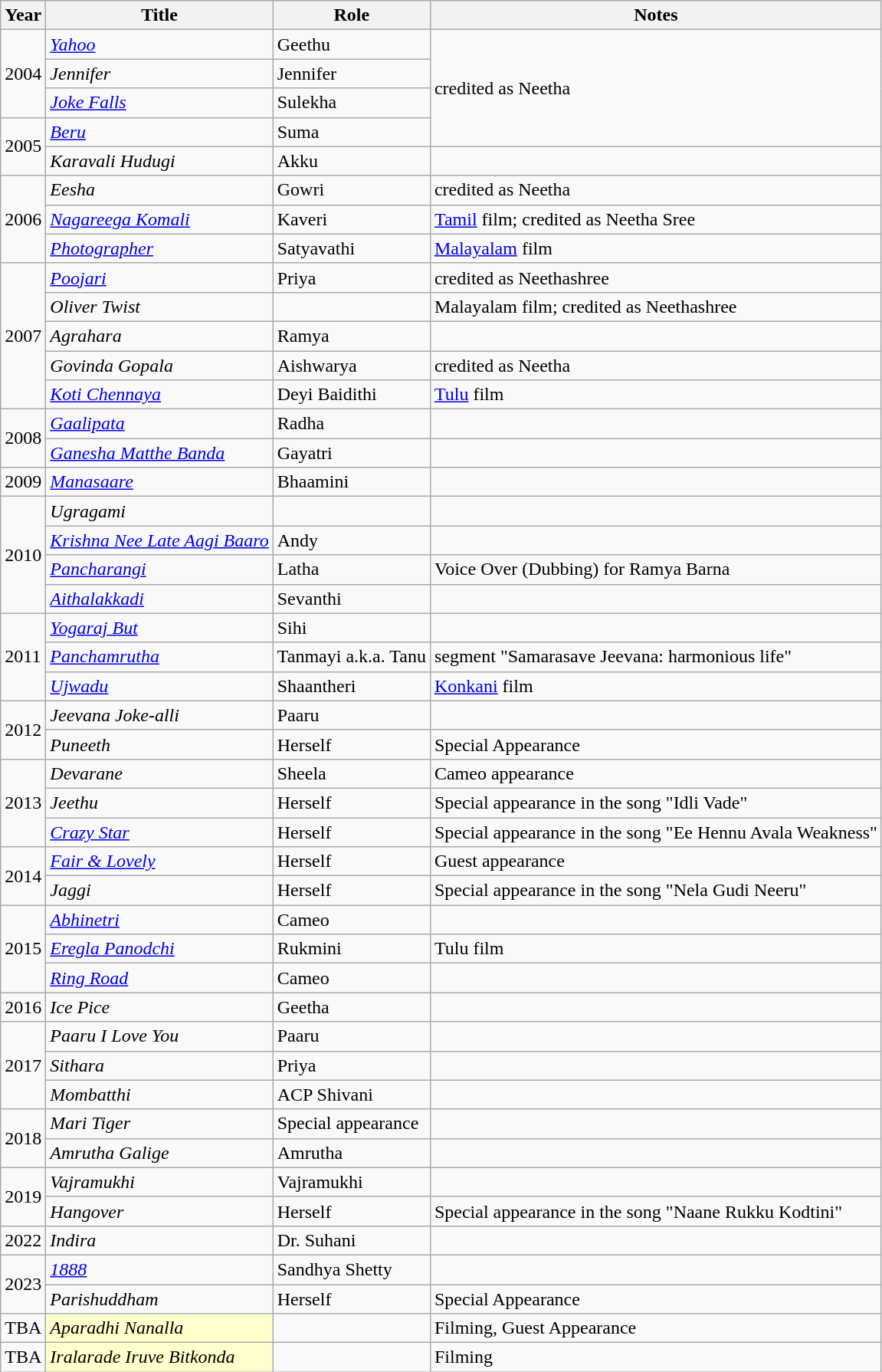<table class="wikitable sortable">
<tr>
<th>Year</th>
<th>Title</th>
<th>Role</th>
<th>Notes</th>
</tr>
<tr>
<td rowspan="3">2004</td>
<td><em><a href='#'>Yahoo</a></em></td>
<td>Geethu</td>
<td rowspan="4">credited as Neetha</td>
</tr>
<tr>
<td><em>Jennifer</em></td>
<td>Jennifer</td>
</tr>
<tr>
<td><em><a href='#'>Joke Falls</a></em></td>
<td>Sulekha</td>
</tr>
<tr>
<td rowspan="2">2005</td>
<td><em><a href='#'>Beru</a></em></td>
<td>Suma</td>
</tr>
<tr>
<td><em>Karavali Hudugi</em></td>
<td>Akku</td>
<td></td>
</tr>
<tr>
<td rowspan="3">2006</td>
<td><em>Eesha</em></td>
<td>Gowri</td>
<td>credited as Neetha</td>
</tr>
<tr>
<td><em><a href='#'>Nagareega Komali</a></em></td>
<td>Kaveri</td>
<td><a href='#'>Tamil</a> film; credited as Neetha Sree</td>
</tr>
<tr>
<td><em><a href='#'>Photographer</a></em></td>
<td>Satyavathi</td>
<td><a href='#'>Malayalam</a> film</td>
</tr>
<tr>
<td rowspan="5">2007</td>
<td><em><a href='#'>Poojari</a></em></td>
<td>Priya</td>
<td>credited as Neethashree</td>
</tr>
<tr>
<td><em>Oliver Twist</em></td>
<td></td>
<td>Malayalam film; credited as Neethashree</td>
</tr>
<tr>
<td><em>Agrahara</em></td>
<td>Ramya</td>
<td></td>
</tr>
<tr>
<td><em>Govinda Gopala</em></td>
<td>Aishwarya</td>
<td>credited as Neetha</td>
</tr>
<tr>
<td><em><a href='#'>Koti Chennaya</a></em></td>
<td>Deyi Baidithi</td>
<td><a href='#'>Tulu</a> film</td>
</tr>
<tr>
<td rowspan="2">2008</td>
<td><em><a href='#'>Gaalipata</a></em></td>
<td>Radha</td>
<td></td>
</tr>
<tr>
<td><em><a href='#'>Ganesha Matthe Banda</a></em></td>
<td>Gayatri</td>
<td></td>
</tr>
<tr>
<td>2009</td>
<td><em><a href='#'>Manasaare</a></em></td>
<td>Bhaamini</td>
<td></td>
</tr>
<tr>
<td rowspan="4">2010</td>
<td><em>Ugragami</em></td>
<td></td>
<td></td>
</tr>
<tr>
<td><em><a href='#'>Krishna Nee Late Aagi Baaro</a></em></td>
<td>Andy</td>
<td></td>
</tr>
<tr>
<td><em><a href='#'>Pancharangi</a></em></td>
<td>Latha</td>
<td>Voice Over (Dubbing) for Ramya Barna</td>
</tr>
<tr>
<td><em><a href='#'>Aithalakkadi</a></em></td>
<td>Sevanthi</td>
<td></td>
</tr>
<tr>
<td rowspan="3">2011</td>
<td><em><a href='#'>Yogaraj But</a></em></td>
<td>Sihi</td>
<td></td>
</tr>
<tr>
<td><em><a href='#'>Panchamrutha</a></em></td>
<td>Tanmayi a.k.a. Tanu</td>
<td>segment "Samarasave Jeevana: harmonious life"</td>
</tr>
<tr>
<td><em><a href='#'>Ujwadu</a></em></td>
<td>Shaantheri</td>
<td><a href='#'>Konkani</a> film</td>
</tr>
<tr>
<td rowspan="2">2012</td>
<td><em>Jeevana Joke-alli</em></td>
<td>Paaru</td>
<td></td>
</tr>
<tr>
<td><em>Puneeth </em></td>
<td>Herself</td>
<td>Special Appearance</td>
</tr>
<tr>
<td rowspan="3">2013</td>
<td><em>Devarane</em></td>
<td>Sheela</td>
<td>Cameo appearance</td>
</tr>
<tr>
<td><em>Jeethu</em></td>
<td>Herself</td>
<td>Special appearance in the song "Idli Vade"</td>
</tr>
<tr>
<td><em><a href='#'>Crazy Star</a></em></td>
<td>Herself</td>
<td>Special appearance in the song "Ee Hennu Avala Weakness"</td>
</tr>
<tr>
<td rowspan="2">2014</td>
<td><em><a href='#'>Fair & Lovely</a></em></td>
<td>Herself</td>
<td>Guest appearance</td>
</tr>
<tr>
<td><em>Jaggi</em></td>
<td>Herself</td>
<td>Special appearance in the song "Nela Gudi Neeru"</td>
</tr>
<tr>
<td rowspan="3">2015</td>
<td><em><a href='#'>Abhinetri</a></em></td>
<td>Cameo</td>
<td></td>
</tr>
<tr>
<td><em><a href='#'>Eregla Panodchi</a></em></td>
<td>Rukmini</td>
<td>Tulu film</td>
</tr>
<tr>
<td><em><a href='#'>Ring Road</a></em></td>
<td>Cameo</td>
<td></td>
</tr>
<tr>
<td>2016</td>
<td><em>Ice Pice</em></td>
<td>Geetha</td>
<td></td>
</tr>
<tr>
<td rowspan="3">2017</td>
<td><em>Paaru I Love You</em></td>
<td>Paaru</td>
<td></td>
</tr>
<tr>
<td><em>Sithara</em></td>
<td>Priya</td>
<td></td>
</tr>
<tr>
<td><em>Mombatthi</em></td>
<td>ACP Shivani</td>
<td></td>
</tr>
<tr>
<td rowspan="2">2018</td>
<td><em>Mari Tiger</em></td>
<td>Special appearance</td>
<td></td>
</tr>
<tr>
<td><em>Amrutha Galige</em></td>
<td>Amrutha</td>
<td></td>
</tr>
<tr>
<td rowspan="2">2019</td>
<td><em>Vajramukhi</em></td>
<td>Vajramukhi</td>
<td></td>
</tr>
<tr>
<td><em>Hangover</em></td>
<td>Herself</td>
<td>Special appearance in the song "Naane Rukku Kodtini"</td>
</tr>
<tr>
<td>2022</td>
<td><em>Indira</em></td>
<td>Dr. Suhani</td>
<td></td>
</tr>
<tr>
<td rowspan="2">2023</td>
<td><em><a href='#'>1888</a></em></td>
<td>Sandhya Shetty</td>
<td></td>
</tr>
<tr>
<td><em>Parishuddham</em></td>
<td>Herself</td>
<td>Special Appearance</td>
</tr>
<tr>
<td>TBA</td>
<td style="background:#FFFFCC;"><em>Aparadhi Nanalla</em></td>
<td></td>
<td>Filming, Guest Appearance</td>
</tr>
<tr>
<td>TBA</td>
<td style="background:#FFFFCC;"><em>Iralarade Iruve Bitkonda</em></td>
<td></td>
<td>Filming</td>
</tr>
</table>
